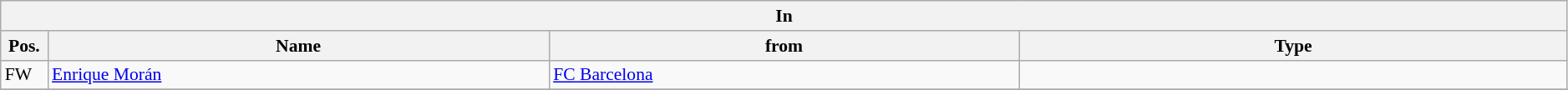<table class="wikitable" style="font-size:90%;width:99%;">
<tr>
<th colspan="4">In</th>
</tr>
<tr>
<th width=3%>Pos.</th>
<th width=32%>Name</th>
<th width=30%>from</th>
<th width=35%>Type</th>
</tr>
<tr>
<td>FW</td>
<td><a href='#'>Enrique Morán</a></td>
<td><a href='#'>FC Barcelona</a></td>
<td></td>
</tr>
<tr>
</tr>
</table>
